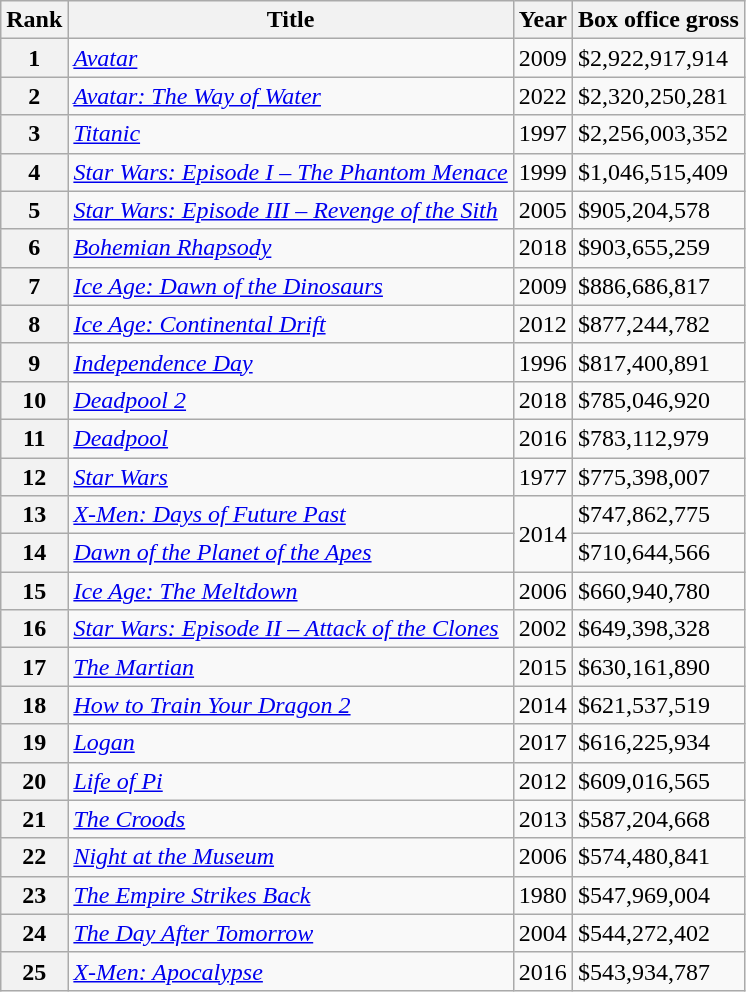<table class="wikitable sortable" style="display:inline-table;">
<tr>
<th scope="col">Rank</th>
<th scope="col">Title</th>
<th scope="col">Year</th>
<th scope="col">Box office gross</th>
</tr>
<tr>
<th scope="row">1</th>
<td><em><a href='#'>Avatar</a></em> </td>
<td>2009</td>
<td>$2,922,917,914</td>
</tr>
<tr>
<th scope="row">2</th>
<td><em><a href='#'>Avatar: The Way of Water</a></em></td>
<td>2022</td>
<td>$2,320,250,281</td>
</tr>
<tr>
<th scope="row">3</th>
<td><em><a href='#'>Titanic</a></em> </td>
<td>1997</td>
<td>$2,256,003,352</td>
</tr>
<tr>
<th scope="row">4</th>
<td><em><a href='#'>Star Wars: Episode I – The Phantom Menace</a></em> </td>
<td>1999</td>
<td>$1,046,515,409</td>
</tr>
<tr>
<th scope="row">5</th>
<td><em><a href='#'>Star Wars: Episode III – Revenge of the Sith</a></em> </td>
<td>2005</td>
<td>$905,204,578</td>
</tr>
<tr>
<th scope="row">6</th>
<td><em><a href='#'>Bohemian Rhapsody</a></em></td>
<td>2018</td>
<td>$903,655,259</td>
</tr>
<tr>
<th scope="row">7</th>
<td><em><a href='#'>Ice Age: Dawn of the Dinosaurs</a></em></td>
<td>2009</td>
<td>$886,686,817</td>
</tr>
<tr>
<th scope="row">8</th>
<td><em><a href='#'>Ice Age: Continental Drift</a></em></td>
<td>2012</td>
<td>$877,244,782</td>
</tr>
<tr>
<th scope="row">9</th>
<td><em><a href='#'>Independence Day</a></em></td>
<td>1996</td>
<td>$817,400,891</td>
</tr>
<tr>
<th scope="row">10</th>
<td><em><a href='#'>Deadpool 2</a></em></td>
<td>2018</td>
<td>$785,046,920</td>
</tr>
<tr>
<th scope="row">11</th>
<td><em><a href='#'>Deadpool</a></em></td>
<td>2016</td>
<td>$783,112,979</td>
</tr>
<tr>
<th scope="row">12</th>
<td><em><a href='#'>Star Wars</a></em> </td>
<td>1977</td>
<td>$775,398,007</td>
</tr>
<tr>
<th scope="row">13</th>
<td><em><a href='#'>X-Men: Days of Future Past</a></em></td>
<td rowspan=2>2014</td>
<td>$747,862,775</td>
</tr>
<tr>
<th scope="row">14</th>
<td><em><a href='#'>Dawn of the Planet of the Apes</a></em></td>
<td>$710,644,566</td>
</tr>
<tr>
<th scope="row">15</th>
<td><em><a href='#'>Ice Age: The Meltdown</a></em> </td>
<td>2006</td>
<td>$660,940,780</td>
</tr>
<tr>
<th scope="row">16</th>
<td><em><a href='#'>Star Wars: Episode II – Attack of the Clones</a></em></td>
<td>2002</td>
<td>$649,398,328</td>
</tr>
<tr>
<th scope="row">17</th>
<td><em><a href='#'>The Martian</a></em></td>
<td>2015</td>
<td>$630,161,890</td>
</tr>
<tr>
<th scope="row">18</th>
<td><em><a href='#'>How to Train Your Dragon 2</a></em></td>
<td>2014</td>
<td>$621,537,519</td>
</tr>
<tr −>
<th scope="row">19</th>
<td><em><a href='#'>Logan</a></em></td>
<td>2017</td>
<td>$616,225,934</td>
</tr>
<tr>
<th scope="row">20</th>
<td><em><a href='#'>Life of Pi</a></em></td>
<td>2012</td>
<td>$609,016,565</td>
</tr>
<tr>
<th scope="row">21</th>
<td><em><a href='#'>The Croods</a></em></td>
<td>2013</td>
<td>$587,204,668</td>
</tr>
<tr>
<th scope="row">22</th>
<td><em><a href='#'>Night at the Museum</a></em></td>
<td>2006</td>
<td>$574,480,841</td>
</tr>
<tr>
<th scope="row">23</th>
<td><em><a href='#'>The Empire Strikes Back</a></em> </td>
<td>1980</td>
<td>$547,969,004</td>
</tr>
<tr>
<th scope="row">24</th>
<td><em><a href='#'>The Day After Tomorrow</a></em></td>
<td>2004</td>
<td>$544,272,402</td>
</tr>
<tr>
<th scope="row">25</th>
<td><em><a href='#'>X-Men: Apocalypse</a></em></td>
<td>2016</td>
<td>$543,934,787</td>
</tr>
</table>
